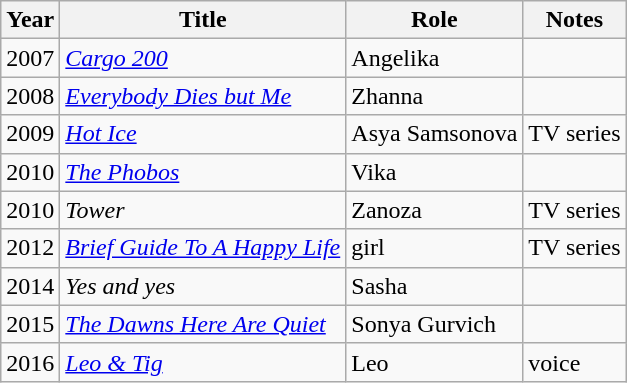<table class="wikitable sortable">
<tr>
<th>Year</th>
<th>Title</th>
<th>Role</th>
<th class="unsortable">Notes</th>
</tr>
<tr>
<td>2007</td>
<td><em><a href='#'>Cargo 200</a></em></td>
<td>Angelika</td>
<td></td>
</tr>
<tr>
<td>2008</td>
<td><em><a href='#'>Everybody Dies but Me</a></em></td>
<td>Zhanna</td>
<td></td>
</tr>
<tr>
<td>2009</td>
<td><em><a href='#'>Hot Ice</a></em></td>
<td>Asya Samsonova</td>
<td>TV series</td>
</tr>
<tr>
<td>2010</td>
<td><em><a href='#'>The Phobos</a></em></td>
<td>Vika</td>
<td></td>
</tr>
<tr>
<td>2010</td>
<td><em>Tower</em></td>
<td>Zanoza</td>
<td>TV series</td>
</tr>
<tr>
<td>2012</td>
<td><em><a href='#'>Brief Guide To A Happy Life</a></em></td>
<td>girl</td>
<td>TV series</td>
</tr>
<tr>
<td>2014</td>
<td><em>Yes and yes</em></td>
<td>Sasha</td>
<td></td>
</tr>
<tr>
<td>2015</td>
<td><em><a href='#'>The Dawns Here Are Quiet</a></em></td>
<td>Sonya Gurvich</td>
<td></td>
</tr>
<tr>
<td>2016</td>
<td><em><a href='#'>Leo & Tig</a></em></td>
<td>Leo</td>
<td>voice</td>
</tr>
</table>
